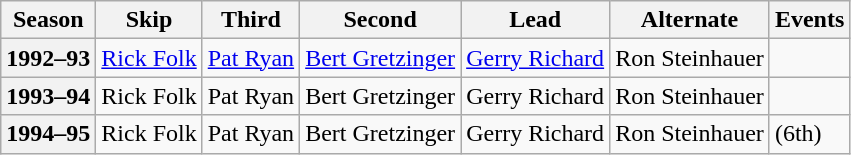<table class="wikitable">
<tr>
<th scope="col">Season</th>
<th scope="col">Skip</th>
<th scope="col">Third</th>
<th scope="col">Second</th>
<th scope="col">Lead</th>
<th scope="col">Alternate</th>
<th scope="col">Events</th>
</tr>
<tr>
<th scope="row">1992–93</th>
<td><a href='#'>Rick Folk</a></td>
<td><a href='#'>Pat Ryan</a></td>
<td><a href='#'>Bert Gretzinger</a></td>
<td><a href='#'>Gerry Richard</a></td>
<td>Ron Steinhauer</td>
<td> </td>
</tr>
<tr>
<th scope="row">1993–94</th>
<td>Rick Folk</td>
<td>Pat Ryan</td>
<td>Bert Gretzinger</td>
<td>Gerry Richard</td>
<td>Ron Steinhauer</td>
<td> <br> </td>
</tr>
<tr>
<th scope="row">1994–95</th>
<td>Rick Folk</td>
<td>Pat Ryan</td>
<td>Bert Gretzinger</td>
<td>Gerry Richard</td>
<td>Ron Steinhauer</td>
<td> (6th)</td>
</tr>
</table>
